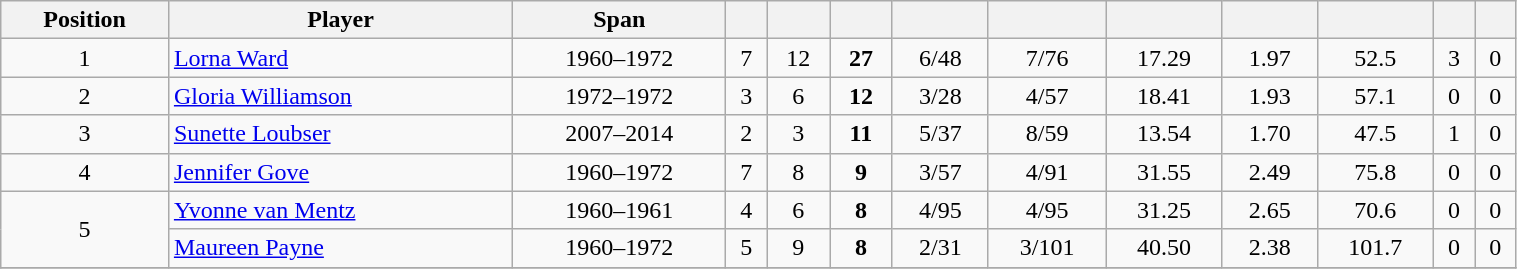<table class="wikitable" style="text-align: center; width:80%">
<tr>
<th>Position</th>
<th>Player</th>
<th>Span</th>
<th></th>
<th></th>
<th></th>
<th></th>
<th></th>
<th></th>
<th></th>
<th></th>
<th></th>
<th></th>
</tr>
<tr>
<td>1</td>
<td align="left"><a href='#'>Lorna Ward</a></td>
<td>1960–1972</td>
<td>7</td>
<td>12</td>
<td><strong>27</strong></td>
<td>6/48</td>
<td>7/76</td>
<td>17.29</td>
<td>1.97</td>
<td>52.5</td>
<td>3</td>
<td>0</td>
</tr>
<tr>
<td>2</td>
<td align="left"><a href='#'>Gloria Williamson</a></td>
<td>1972–1972</td>
<td>3</td>
<td>6</td>
<td><strong>12</strong></td>
<td>3/28</td>
<td>4/57</td>
<td>18.41</td>
<td>1.93</td>
<td>57.1</td>
<td>0</td>
<td>0</td>
</tr>
<tr>
<td>3</td>
<td align="left"><a href='#'>Sunette Loubser</a></td>
<td>2007–2014</td>
<td>2</td>
<td>3</td>
<td><strong>11</strong></td>
<td>5/37</td>
<td>8/59</td>
<td>13.54</td>
<td>1.70</td>
<td>47.5</td>
<td>1</td>
<td>0</td>
</tr>
<tr>
<td>4</td>
<td align="left"><a href='#'>Jennifer Gove</a></td>
<td>1960–1972</td>
<td>7</td>
<td>8</td>
<td><strong>9</strong></td>
<td>3/57</td>
<td>4/91</td>
<td>31.55</td>
<td>2.49</td>
<td>75.8</td>
<td>0</td>
<td>0</td>
</tr>
<tr>
<td rowspan=2>5</td>
<td align="left"><a href='#'>Yvonne van Mentz</a></td>
<td>1960–1961</td>
<td>4</td>
<td>6</td>
<td><strong>8</strong></td>
<td>4/95</td>
<td>4/95</td>
<td>31.25</td>
<td>2.65</td>
<td>70.6</td>
<td>0</td>
<td>0</td>
</tr>
<tr>
<td align="left"><a href='#'>Maureen Payne</a></td>
<td>1960–1972</td>
<td>5</td>
<td>9</td>
<td><strong>8</strong></td>
<td>2/31</td>
<td>3/101</td>
<td>40.50</td>
<td>2.38</td>
<td>101.7</td>
<td>0</td>
<td>0</td>
</tr>
<tr>
</tr>
</table>
